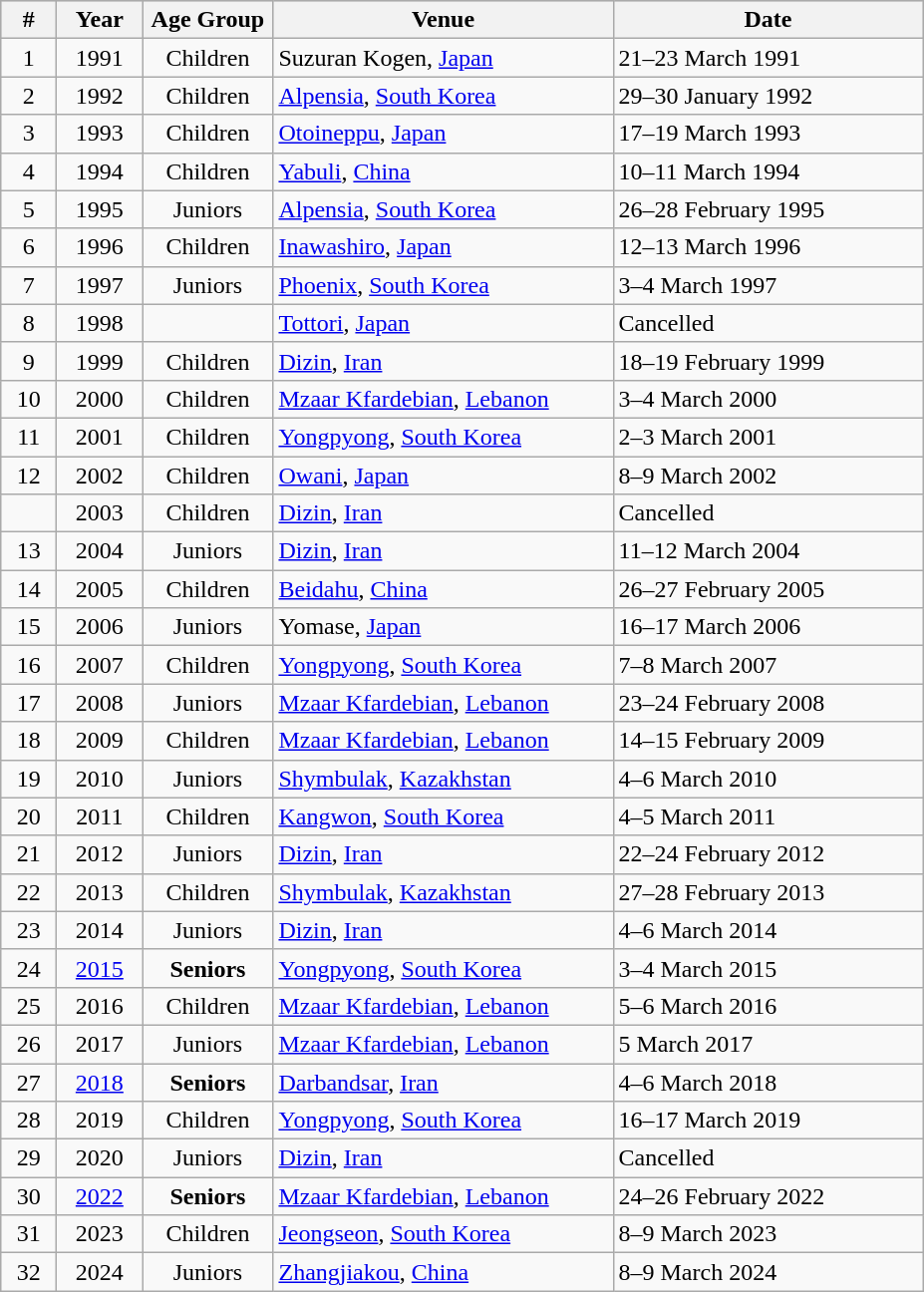<table class="wikitable" style="text-align:center;">
<tr style="background:#cccccc;">
<th width=30>#</th>
<th width=50>Year</th>
<th width=80>Age Group</th>
<th width=220>Venue</th>
<th width=200>Date</th>
</tr>
<tr>
<td>1</td>
<td>1991</td>
<td>Children</td>
<td align=left> Suzuran Kogen, <a href='#'>Japan</a></td>
<td align=left>21–23 March 1991</td>
</tr>
<tr>
<td>2</td>
<td>1992</td>
<td>Children</td>
<td align=left> <a href='#'>Alpensia</a>, <a href='#'>South Korea</a></td>
<td align=left>29–30 January 1992</td>
</tr>
<tr>
<td>3</td>
<td>1993</td>
<td>Children</td>
<td align=left> <a href='#'>Otoineppu</a>, <a href='#'>Japan</a></td>
<td align=left>17–19 March 1993</td>
</tr>
<tr>
<td>4</td>
<td>1994</td>
<td>Children</td>
<td align=left> <a href='#'>Yabuli</a>, <a href='#'>China</a></td>
<td align=left>10–11 March 1994</td>
</tr>
<tr>
<td>5</td>
<td>1995</td>
<td>Juniors</td>
<td align=left> <a href='#'>Alpensia</a>, <a href='#'>South Korea</a></td>
<td align=left>26–28 February 1995</td>
</tr>
<tr>
<td>6</td>
<td>1996</td>
<td>Children</td>
<td align=left> <a href='#'>Inawashiro</a>, <a href='#'>Japan</a></td>
<td align=left>12–13 March 1996</td>
</tr>
<tr>
<td>7</td>
<td>1997</td>
<td>Juniors</td>
<td align=left> <a href='#'>Phoenix</a>, <a href='#'>South Korea</a></td>
<td align=left>3–4 March 1997</td>
</tr>
<tr>
<td>8</td>
<td>1998</td>
<td></td>
<td align=left> <a href='#'>Tottori</a>, <a href='#'>Japan</a></td>
<td align=left>Cancelled</td>
</tr>
<tr>
<td>9</td>
<td>1999</td>
<td>Children</td>
<td align=left> <a href='#'>Dizin</a>, <a href='#'>Iran</a></td>
<td align=left>18–19 February 1999</td>
</tr>
<tr>
<td>10</td>
<td>2000</td>
<td>Children</td>
<td align=left> <a href='#'>Mzaar Kfardebian</a>, <a href='#'>Lebanon</a></td>
<td align=left>3–4 March 2000</td>
</tr>
<tr>
<td>11</td>
<td>2001</td>
<td>Children</td>
<td align=left> <a href='#'>Yongpyong</a>, <a href='#'>South Korea</a></td>
<td align=left>2–3 March 2001</td>
</tr>
<tr>
<td>12</td>
<td>2002</td>
<td>Children</td>
<td align=left> <a href='#'>Owani</a>, <a href='#'>Japan</a></td>
<td align=left>8–9 March 2002</td>
</tr>
<tr>
<td></td>
<td>2003</td>
<td>Children</td>
<td align=left> <a href='#'>Dizin</a>, <a href='#'>Iran</a></td>
<td align=left>Cancelled</td>
</tr>
<tr>
<td>13</td>
<td>2004</td>
<td>Juniors</td>
<td align=left> <a href='#'>Dizin</a>, <a href='#'>Iran</a></td>
<td align=left>11–12 March 2004</td>
</tr>
<tr>
<td>14</td>
<td>2005</td>
<td>Children</td>
<td align=left> <a href='#'>Beidahu</a>, <a href='#'>China</a></td>
<td align=left>26–27 February 2005</td>
</tr>
<tr>
<td>15</td>
<td>2006</td>
<td>Juniors</td>
<td align=left> Yomase, <a href='#'>Japan</a></td>
<td align=left>16–17 March 2006</td>
</tr>
<tr>
<td>16</td>
<td>2007</td>
<td>Children</td>
<td align=left> <a href='#'>Yongpyong</a>, <a href='#'>South Korea</a></td>
<td align=left>7–8 March 2007</td>
</tr>
<tr>
<td>17</td>
<td>2008</td>
<td>Juniors</td>
<td align=left> <a href='#'>Mzaar Kfardebian</a>, <a href='#'>Lebanon</a></td>
<td align=left>23–24 February 2008</td>
</tr>
<tr>
<td>18</td>
<td>2009</td>
<td>Children</td>
<td align=left> <a href='#'>Mzaar Kfardebian</a>, <a href='#'>Lebanon</a></td>
<td align=left>14–15 February 2009</td>
</tr>
<tr>
<td>19</td>
<td>2010</td>
<td>Juniors</td>
<td align=left> <a href='#'>Shymbulak</a>, <a href='#'>Kazakhstan</a></td>
<td align=left>4–6 March 2010</td>
</tr>
<tr>
<td>20</td>
<td>2011</td>
<td>Children</td>
<td align=left> <a href='#'>Kangwon</a>, <a href='#'>South Korea</a></td>
<td align=left>4–5 March 2011</td>
</tr>
<tr>
<td>21</td>
<td>2012</td>
<td>Juniors</td>
<td align=left> <a href='#'>Dizin</a>, <a href='#'>Iran</a></td>
<td align=left>22–24 February 2012</td>
</tr>
<tr>
<td>22</td>
<td>2013</td>
<td>Children</td>
<td align=left> <a href='#'>Shymbulak</a>, <a href='#'>Kazakhstan</a></td>
<td align=left>27–28 February 2013</td>
</tr>
<tr>
<td>23</td>
<td>2014</td>
<td>Juniors</td>
<td align=left> <a href='#'>Dizin</a>, <a href='#'>Iran</a></td>
<td align=left>4–6 March 2014</td>
</tr>
<tr>
<td>24</td>
<td><a href='#'>2015</a></td>
<td><strong>Seniors</strong></td>
<td align=left> <a href='#'>Yongpyong</a>, <a href='#'>South Korea</a></td>
<td align=left>3–4 March 2015</td>
</tr>
<tr>
<td>25</td>
<td>2016</td>
<td>Children</td>
<td align=left> <a href='#'>Mzaar Kfardebian</a>, <a href='#'>Lebanon</a></td>
<td align=left>5–6 March 2016</td>
</tr>
<tr>
<td>26</td>
<td>2017</td>
<td>Juniors</td>
<td align=left> <a href='#'>Mzaar Kfardebian</a>, <a href='#'>Lebanon</a></td>
<td align=left>5 March 2017</td>
</tr>
<tr>
<td>27</td>
<td><a href='#'>2018</a></td>
<td><strong>Seniors</strong></td>
<td align=left> <a href='#'>Darbandsar</a>, <a href='#'>Iran</a></td>
<td align=left>4–6 March 2018</td>
</tr>
<tr>
<td>28</td>
<td>2019</td>
<td>Children</td>
<td align=left> <a href='#'>Yongpyong</a>, <a href='#'>South Korea</a></td>
<td align=left>16–17 March 2019</td>
</tr>
<tr>
<td>29</td>
<td>2020</td>
<td>Juniors</td>
<td align=left> <a href='#'>Dizin</a>, <a href='#'>Iran</a></td>
<td align=left>Cancelled</td>
</tr>
<tr>
<td>30</td>
<td><a href='#'>2022</a></td>
<td><strong>Seniors</strong></td>
<td align=left> <a href='#'>Mzaar Kfardebian</a>, <a href='#'>Lebanon</a></td>
<td align=left>24–26 February 2022</td>
</tr>
<tr>
<td>31</td>
<td>2023</td>
<td>Children</td>
<td align=left> <a href='#'>Jeongseon</a>, <a href='#'>South Korea</a></td>
<td align=left>8–9 March 2023</td>
</tr>
<tr>
<td>32</td>
<td>2024</td>
<td>Juniors</td>
<td align=left> <a href='#'>Zhangjiakou</a>, <a href='#'>China</a></td>
<td align=left>8–9 March 2024</td>
</tr>
</table>
